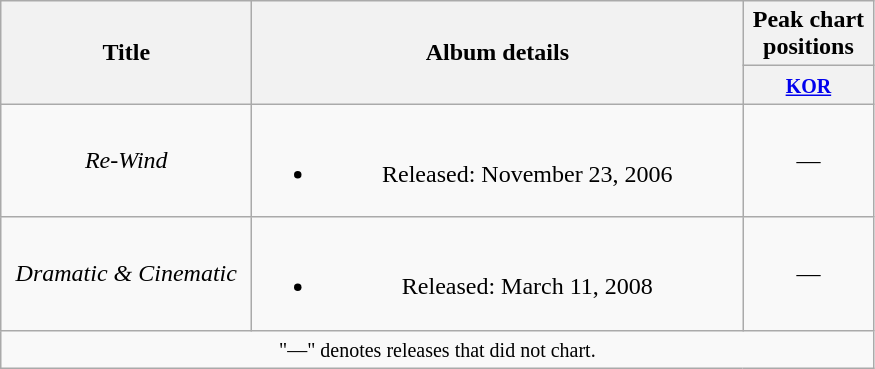<table class="wikitable plainrowheaders" style="text-align:center;">
<tr>
<th scope="col" rowspan="2" style="width:10em;">Title</th>
<th scope="col" rowspan="2" style="width:20em;">Album details</th>
<th scope="col" colspan="1" style="width:5em;">Peak chart <br> positions</th>
</tr>
<tr>
<th><small><a href='#'>KOR</a></small><br></th>
</tr>
<tr>
<td><em>Re-Wind</em></td>
<td><br><ul><li>Released: November 23, 2006</li></ul></td>
<td>—</td>
</tr>
<tr>
<td><em>Dramatic & Cinematic</em></td>
<td><br><ul><li>Released: March 11, 2008</li></ul></td>
<td>—</td>
</tr>
<tr>
<td colspan="3" align="center"><small>"—" denotes releases that did not chart.</small></td>
</tr>
</table>
